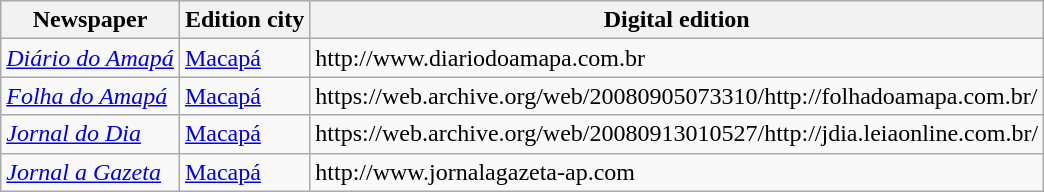<table class="wikitable sortable">
<tr style="text-align:center">
<th>Newspaper</th>
<th>Edition city</th>
<th>Digital edition</th>
</tr>
<tr>
<td><em><a href='#'>Diário do Amapá</a></em></td>
<td><a href='#'>Macapá</a></td>
<td>http://www.diariodoamapa.com.br</td>
</tr>
<tr>
<td><em><a href='#'>Folha do Amapá</a></em></td>
<td><a href='#'>Macapá</a></td>
<td>https://web.archive.org/web/20080905073310/http://folhadoamapa.com.br/</td>
</tr>
<tr>
<td><em><a href='#'>Jornal do Dia</a></em></td>
<td><a href='#'>Macapá</a></td>
<td>https://web.archive.org/web/20080913010527/http://jdia.leiaonline.com.br/</td>
</tr>
<tr>
<td><em><a href='#'>Jornal a Gazeta</a></em></td>
<td><a href='#'>Macapá</a></td>
<td>http://www.jornalagazeta-ap.com</td>
</tr>
</table>
